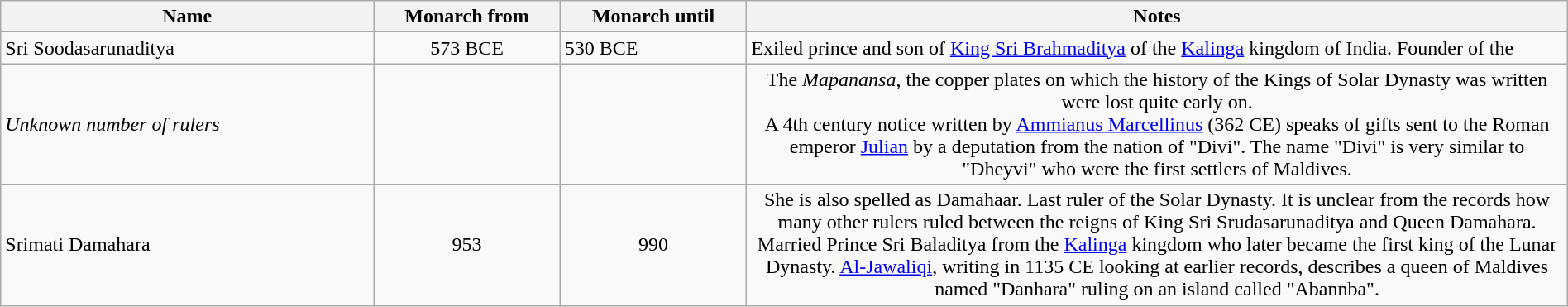<table width=100% class="wikitable">
<tr>
<th width=20%>Name</th>
<th width=10%>Monarch from</th>
<th width=10%>Monarch until</th>
<th width=44%>Notes</th>
</tr>
<tr>
<td align="left">Sri Soodasarunaditya</td>
<td align="center">573 BCE</td>
<td>530 BCE</td>
<td>Exiled prince and son of <a href='#'>King Sri Brahmaditya</a> of the <a href='#'>Kalinga</a> kingdom of India. Founder of the </td>
</tr>
<tr>
<td><em>Unknown number of rulers</em></td>
<td></td>
<td></td>
<td align="center">The <em>Mapanansa</em>,<em></em> the copper plates on which the history of the Kings of Solar Dynasty was written were lost quite early on.<br>A 4th century notice written by <a href='#'>Ammianus Marcellinus</a> (362 CE) speaks of gifts sent to the Roman emperor <a href='#'>Julian</a> by a deputation from the nation of "Divi". The name "Divi" is very similar to "Dheyvi" who were the first settlers of Maldives.</td>
</tr>
<tr>
<td align="left">Srimati Damahara</td>
<td align="center">953</td>
<td align="center">990</td>
<td align="center">She is also spelled as Damahaar. Last ruler of the Solar Dynasty. It is unclear from the records how many other rulers ruled between the reigns of King Sri Srudasarunaditya and Queen Damahara. Married Prince Sri Baladitya from the <a href='#'>Kalinga</a> kingdom who later became the first king of the Lunar Dynasty. <a href='#'>Al-Jawaliqi</a>, writing in 1135 CE looking at earlier records, describes a queen of Maldives named "Danhara" ruling on an island called "Abannba".</td>
</tr>
</table>
